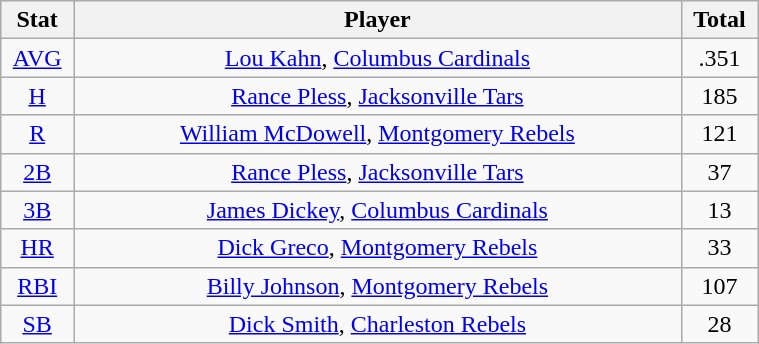<table class="wikitable" width="40%" style="text-align:center;">
<tr>
<th width="5%">Stat</th>
<th width="60%">Player</th>
<th width="5%">Total</th>
</tr>
<tr>
<td><a href='#'>AVG</a></td>
<td><a href='#'>Lou Kahn</a>, <a href='#'>Columbus Cardinals</a></td>
<td>.351</td>
</tr>
<tr>
<td><a href='#'>H</a></td>
<td><a href='#'>Rance Pless</a>, <a href='#'>Jacksonville Tars</a></td>
<td>185</td>
</tr>
<tr>
<td><a href='#'>R</a></td>
<td><a href='#'>William McDowell</a>, <a href='#'>Montgomery Rebels</a></td>
<td>121</td>
</tr>
<tr>
<td><a href='#'>2B</a></td>
<td><a href='#'>Rance Pless</a>, <a href='#'>Jacksonville Tars</a></td>
<td>37</td>
</tr>
<tr>
<td><a href='#'>3B</a></td>
<td><a href='#'>James Dickey</a>, <a href='#'>Columbus Cardinals</a></td>
<td>13</td>
</tr>
<tr>
<td><a href='#'>HR</a></td>
<td><a href='#'>Dick Greco</a>, <a href='#'>Montgomery Rebels</a></td>
<td>33</td>
</tr>
<tr>
<td><a href='#'>RBI</a></td>
<td><a href='#'>Billy Johnson</a>, <a href='#'>Montgomery Rebels</a></td>
<td>107</td>
</tr>
<tr>
<td><a href='#'>SB</a></td>
<td><a href='#'>Dick Smith</a>, <a href='#'>Charleston Rebels</a></td>
<td>28</td>
</tr>
</table>
